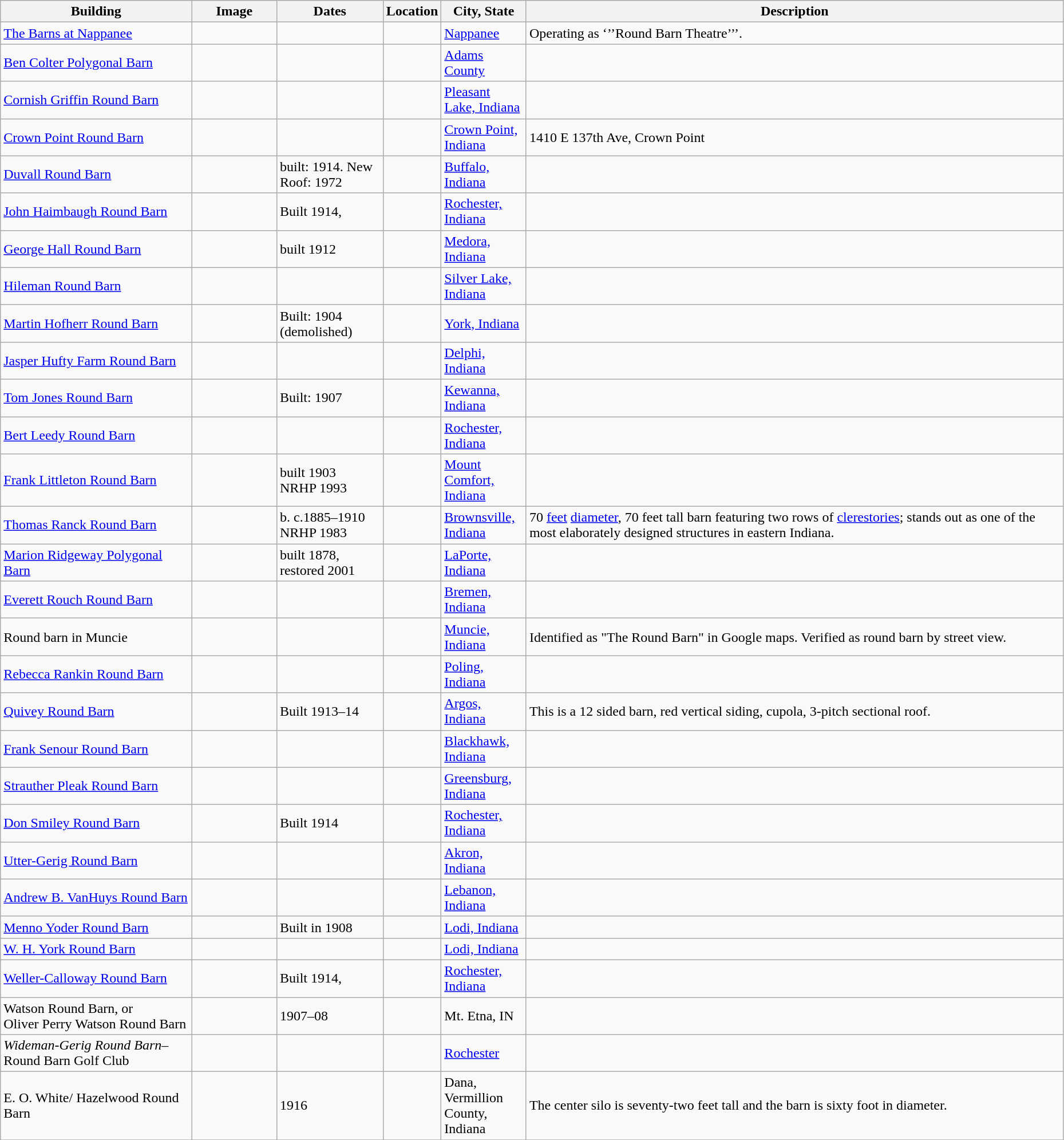<table class="wikitable sortable" style="width:98%">
<tr>
<th style="width:18%;"><strong>Building</strong></th>
<th style="width:8%;" class="unsortable"><strong>Image</strong></th>
<th style="width:10%;"><strong>Dates</strong></th>
<th><strong>Location</strong></th>
<th style="width:8%;"><strong>City, State</strong></th>
<th class="unsortable"><strong>Description</strong></th>
</tr>
<tr>
<td><a href='#'>The Barns at Nappanee</a></td>
<td></td>
<td></td>
<td><small></small></td>
<td><a href='#'>Nappanee</a></td>
<td>Operating as ‘’’Round Barn Theatre’’’.</td>
</tr>
<tr>
<td><a href='#'>Ben Colter Polygonal Barn</a></td>
<td></td>
<td></td>
<td><small></small></td>
<td><a href='#'>Adams County</a></td>
<td></td>
</tr>
<tr>
<td><a href='#'>Cornish Griffin Round Barn</a></td>
<td></td>
<td></td>
<td><small></small></td>
<td><a href='#'>Pleasant Lake, Indiana</a></td>
<td></td>
</tr>
<tr>
<td><a href='#'>Crown Point Round Barn</a></td>
<td></td>
<td></td>
<td><small></small></td>
<td><a href='#'>Crown Point, Indiana</a></td>
<td>1410 E 137th Ave, Crown Point</td>
</tr>
<tr>
<td><a href='#'>Duvall Round Barn</a></td>
<td></td>
<td>built: 1914.  New Roof:  1972</td>
<td><small></small></td>
<td><a href='#'>Buffalo, Indiana</a></td>
<td></td>
</tr>
<tr>
<td><a href='#'>John Haimbaugh Round Barn</a></td>
<td></td>
<td>Built 1914,</td>
<td><small></small></td>
<td><a href='#'>Rochester, Indiana</a></td>
<td></td>
</tr>
<tr>
<td><a href='#'>George Hall Round Barn</a></td>
<td></td>
<td>built 1912</td>
<td><small></small></td>
<td><a href='#'>Medora, Indiana</a></td>
<td></td>
</tr>
<tr>
<td><a href='#'>Hileman Round Barn</a></td>
<td></td>
<td></td>
<td><small></small></td>
<td><a href='#'>Silver Lake, Indiana</a></td>
<td></td>
</tr>
<tr>
<td><a href='#'>Martin Hofherr Round Barn</a></td>
<td></td>
<td>Built: 1904 (demolished)</td>
<td><small></small></td>
<td><a href='#'>York, Indiana</a></td>
<td></td>
</tr>
<tr>
<td><a href='#'>Jasper Hufty Farm Round Barn</a></td>
<td></td>
<td></td>
<td><small></small></td>
<td><a href='#'>Delphi, Indiana</a></td>
<td></td>
</tr>
<tr>
<td><a href='#'>Tom Jones Round Barn</a></td>
<td></td>
<td>Built: 1907</td>
<td><small></small></td>
<td><a href='#'>Kewanna, Indiana</a></td>
<td></td>
</tr>
<tr>
<td><a href='#'>Bert Leedy Round Barn</a></td>
<td></td>
<td></td>
<td><small></small></td>
<td><a href='#'>Rochester, Indiana</a></td>
<td></td>
</tr>
<tr>
<td><a href='#'>Frank Littleton Round Barn</a></td>
<td></td>
<td>built 1903<br>NRHP 1993</td>
<td><small></small></td>
<td><a href='#'>Mount Comfort, Indiana</a></td>
<td></td>
</tr>
<tr>
<td><a href='#'>Thomas Ranck Round Barn</a></td>
<td></td>
<td>b. c.1885–1910<br>NRHP 1983</td>
<td><small></small></td>
<td><a href='#'>Brownsville, Indiana</a></td>
<td>70 <a href='#'>feet</a> <a href='#'>diameter</a>, 70 feet tall barn featuring two rows of <a href='#'>clerestories</a>; stands out as one of the most elaborately designed structures in eastern Indiana.</td>
</tr>
<tr>
<td><a href='#'>Marion Ridgeway Polygonal Barn</a></td>
<td></td>
<td>built 1878, restored 2001</td>
<td><small></small></td>
<td><a href='#'>LaPorte, Indiana</a></td>
<td></td>
</tr>
<tr>
<td><a href='#'>Everett Rouch Round Barn</a></td>
<td></td>
<td></td>
<td><small></small></td>
<td><a href='#'>Bremen, Indiana</a></td>
<td></td>
</tr>
<tr>
<td>Round barn in Muncie</td>
<td></td>
<td></td>
<td><small></small></td>
<td><a href='#'>Muncie, Indiana</a></td>
<td>Identified as "The Round Barn" in Google maps. Verified as round barn by street view.</td>
</tr>
<tr>
<td><a href='#'>Rebecca Rankin Round Barn</a></td>
<td></td>
<td></td>
<td></td>
<td><a href='#'>Poling, Indiana</a></td>
<td></td>
</tr>
<tr>
<td><a href='#'>Quivey Round Barn</a></td>
<td></td>
<td>Built 1913–14</td>
<td><small></small></td>
<td><a href='#'>Argos, Indiana</a></td>
<td>This is a 12 sided barn, red vertical siding, cupola, 3-pitch sectional roof.</td>
</tr>
<tr>
<td><a href='#'>Frank Senour Round Barn</a></td>
<td></td>
<td></td>
<td></td>
<td><a href='#'>Blackhawk, Indiana</a></td>
<td></td>
</tr>
<tr>
<td><a href='#'>Strauther Pleak Round Barn</a></td>
<td></td>
<td></td>
<td></td>
<td><a href='#'>Greensburg, Indiana</a></td>
<td></td>
</tr>
<tr>
<td><a href='#'>Don Smiley Round Barn</a></td>
<td></td>
<td>Built 1914</td>
<td><small></small></td>
<td><a href='#'>Rochester, Indiana</a></td>
<td></td>
</tr>
<tr>
<td><a href='#'>Utter-Gerig Round Barn</a></td>
<td></td>
<td></td>
<td></td>
<td><a href='#'>Akron, Indiana</a></td>
<td></td>
</tr>
<tr>
<td><a href='#'>Andrew B. VanHuys Round Barn</a></td>
<td></td>
<td></td>
<td></td>
<td><a href='#'>Lebanon, Indiana</a></td>
<td></td>
</tr>
<tr>
<td><a href='#'>Menno Yoder Round Barn</a></td>
<td></td>
<td>Built in 1908</td>
<td><small></small></td>
<td><a href='#'>Lodi, Indiana</a></td>
<td></td>
</tr>
<tr>
<td><a href='#'>W. H. York Round Barn</a></td>
<td></td>
<td></td>
<td></td>
<td><a href='#'>Lodi, Indiana</a></td>
<td></td>
</tr>
<tr>
<td><a href='#'>Weller-Calloway Round Barn</a></td>
<td></td>
<td>Built 1914,</td>
<td><small></small></td>
<td><a href='#'>Rochester, Indiana</a></td>
<td></td>
</tr>
<tr>
<td>Watson Round Barn, or<br>Oliver Perry Watson Round Barn</td>
<td></td>
<td>1907–08</td>
<td><small></small></td>
<td>Mt. Etna, IN</td>
<td></td>
</tr>
<tr id="Wideman-Gerig Round Barn">
<td><em>Wideman-Gerig Round Barn</em>– Round Barn Golf Club</td>
<td></td>
<td></td>
<td><small></small></td>
<td><a href='#'>Rochester</a></td>
<td></td>
</tr>
<tr>
<td>E. O. White/ Hazelwood Round Barn</td>
<td></td>
<td>1916</td>
<td></td>
<td>Dana, Vermillion County, Indiana</td>
<td>The center silo is seventy-two feet tall and the barn is sixty foot in diameter.</td>
</tr>
<tr>
</tr>
</table>
